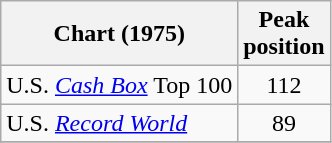<table class="wikitable">
<tr>
<th>Chart (1975)</th>
<th>Peak<br>position</th>
</tr>
<tr>
<td>U.S. <a href='#'><em>Cash Box</em></a> Top 100</td>
<td align="center">112</td>
</tr>
<tr>
<td>U.S. <em><a href='#'>Record World</a></em> </td>
<td style="text-align:center;">89</td>
</tr>
<tr>
</tr>
</table>
